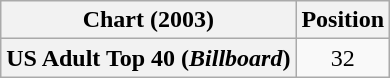<table class="wikitable plainrowheaders" style="text-align:center;">
<tr>
<th scope="col">Chart (2003)</th>
<th scope="col">Position</th>
</tr>
<tr>
<th scope="row">US Adult Top 40 (<em>Billboard</em>)</th>
<td>32</td>
</tr>
</table>
